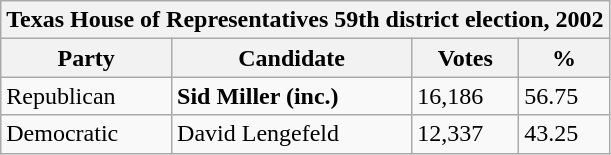<table class="wikitable">
<tr>
<th colspan="4">Texas House of Representatives 59th district election, 2002</th>
</tr>
<tr>
<th>Party</th>
<th>Candidate</th>
<th>Votes</th>
<th>%</th>
</tr>
<tr>
<td>Republican</td>
<td><strong>Sid Miller (inc.)</strong></td>
<td>16,186</td>
<td>56.75</td>
</tr>
<tr>
<td>Democratic</td>
<td>David Lengefeld</td>
<td>12,337</td>
<td>43.25</td>
</tr>
</table>
